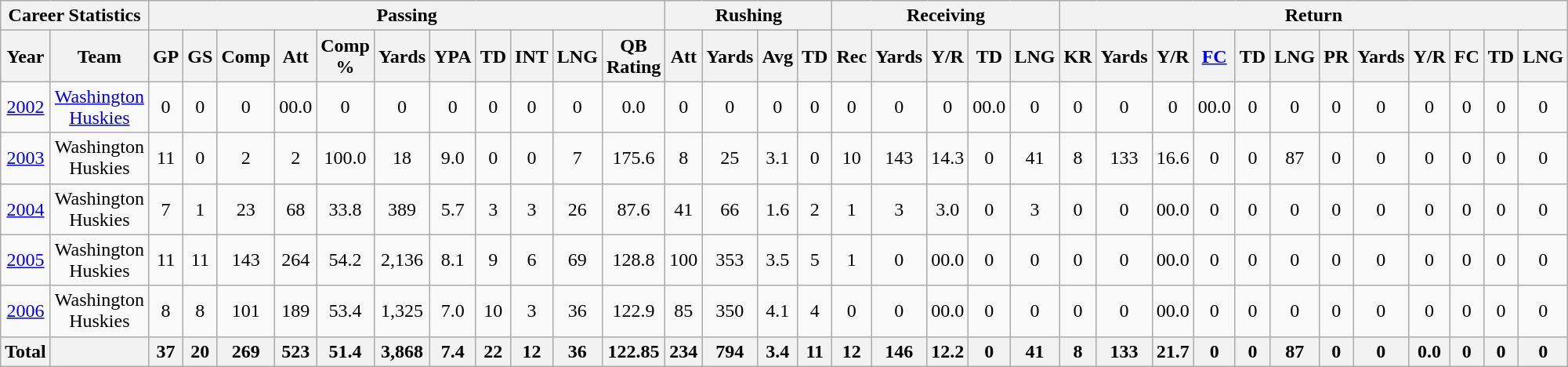<table class="wikitable" style="text-align:center">
<tr>
<th colspan=2 align="center">Career Statistics</th>
<th colspan=11 align="center">Passing</th>
<th colspan=4 align="center">Rushing</th>
<th colspan=5 align="center">Receiving</th>
<th colspan=12 align="center">Return</th>
</tr>
<tr>
<th><strong>Year</strong></th>
<th><strong>Team</strong></th>
<th><strong>GP</strong></th>
<th><strong>GS</strong></th>
<th><strong>Comp</strong></th>
<th><strong>Att</strong></th>
<th><strong>Comp %</strong></th>
<th><strong>Yards</strong></th>
<th><strong>YPA</strong></th>
<th><strong>TD</strong></th>
<th><strong>INT</strong></th>
<th><strong>LNG</strong></th>
<th><strong>QB Rating</strong></th>
<th><strong>Att</strong></th>
<th><strong>Yards</strong></th>
<th><strong>Avg</strong></th>
<th><strong>TD</strong></th>
<th><strong>Rec</strong></th>
<th><strong>Yards</strong></th>
<th><strong>Y/R</strong></th>
<th><strong>TD</strong></th>
<th><strong>LNG</strong></th>
<th><strong>KR</strong></th>
<th><strong>Yards</strong></th>
<th><strong>Y/R</strong></th>
<th><strong><a href='#'>FC</a></strong></th>
<th><strong>TD</strong></th>
<th><strong>LNG</strong></th>
<th><strong>PR</strong></th>
<th><strong>Yards</strong></th>
<th><strong>Y/R</strong></th>
<th><strong>FC</strong></th>
<th><strong>TD</strong></th>
<th><strong>LNG</strong></th>
</tr>
<tr>
<td><a href='#'>2002</a></td>
<td><a href='#'>Washington Huskies</a></td>
<td>0</td>
<td>0</td>
<td>0</td>
<td>00.0</td>
<td>0</td>
<td>0</td>
<td>0</td>
<td>0</td>
<td>0</td>
<td>0</td>
<td>0.0</td>
<td>0</td>
<td>0</td>
<td>0</td>
<td>0</td>
<td>0</td>
<td>0</td>
<td>0</td>
<td>00.0</td>
<td>0</td>
<td>0</td>
<td>0</td>
<td>0</td>
<td>00.0</td>
<td>0</td>
<td>0</td>
<td>0</td>
<td>0</td>
<td>0</td>
<td>0</td>
<td>0</td>
<td>0</td>
</tr>
<tr>
<td><a href='#'>2003</a></td>
<td>Washington Huskies</td>
<td>11</td>
<td>0</td>
<td>2</td>
<td>2</td>
<td>100.0</td>
<td>18</td>
<td>9.0</td>
<td>0</td>
<td>0</td>
<td>7</td>
<td>175.6</td>
<td>8</td>
<td>25</td>
<td>3.1</td>
<td>0</td>
<td>10</td>
<td>143</td>
<td>14.3</td>
<td>0</td>
<td>41</td>
<td>8</td>
<td>133</td>
<td>16.6</td>
<td>0</td>
<td>0</td>
<td>87</td>
<td>0</td>
<td>0</td>
<td>0</td>
<td>0</td>
<td>0</td>
<td>0</td>
</tr>
<tr>
<td><a href='#'>2004</a></td>
<td>Washington Huskies</td>
<td>7</td>
<td>1</td>
<td>23</td>
<td>68</td>
<td>33.8</td>
<td>389</td>
<td>5.7</td>
<td>3</td>
<td>3</td>
<td>26</td>
<td>87.6</td>
<td>41</td>
<td>66</td>
<td>1.6</td>
<td>2</td>
<td>1</td>
<td>3</td>
<td>3.0</td>
<td>0</td>
<td>3</td>
<td>0</td>
<td>0</td>
<td>00.0</td>
<td>0</td>
<td>0</td>
<td>0</td>
<td>0</td>
<td>0</td>
<td>0</td>
<td>0</td>
<td>0</td>
<td>0</td>
</tr>
<tr>
<td><a href='#'>2005</a></td>
<td>Washington Huskies</td>
<td>11</td>
<td>11</td>
<td>143</td>
<td>264</td>
<td>54.2</td>
<td>2,136</td>
<td>8.1</td>
<td>9</td>
<td>6</td>
<td>69</td>
<td>128.8</td>
<td>100</td>
<td>353</td>
<td>3.5</td>
<td>5</td>
<td>1</td>
<td>0</td>
<td>00.0</td>
<td>0</td>
<td>0</td>
<td>0</td>
<td>0</td>
<td>00.0</td>
<td>0</td>
<td>0</td>
<td>0</td>
<td>0</td>
<td>0</td>
<td>0</td>
<td>0</td>
<td>0</td>
<td>0</td>
</tr>
<tr>
<td><a href='#'>2006</a></td>
<td>Washington Huskies</td>
<td>8</td>
<td>8</td>
<td>101</td>
<td>189</td>
<td>53.4</td>
<td>1,325</td>
<td>7.0</td>
<td>10</td>
<td>3</td>
<td>36</td>
<td>122.9</td>
<td>85</td>
<td>350</td>
<td>4.1</td>
<td>4</td>
<td>0</td>
<td>0</td>
<td>00.0</td>
<td>0</td>
<td>0</td>
<td>0</td>
<td>0</td>
<td>00.0</td>
<td>0</td>
<td>0</td>
<td>0</td>
<td>0</td>
<td>0</td>
<td>0</td>
<td>0</td>
<td>0</td>
<td>0</td>
</tr>
<tr>
<th>Total</th>
<th></th>
<th>37</th>
<th>20</th>
<th>269</th>
<th>523</th>
<th>51.4</th>
<th>3,868</th>
<th>7.4</th>
<th>22</th>
<th>12</th>
<th>36</th>
<th>122.85</th>
<th>234</th>
<th>794</th>
<th>3.4</th>
<th>11</th>
<th>12</th>
<th>146</th>
<th>12.2</th>
<th>0</th>
<th>41</th>
<th>8</th>
<th>133</th>
<th>21.7</th>
<th>0</th>
<th>0</th>
<th>87</th>
<th>0</th>
<th>0</th>
<th>0.0</th>
<th>0</th>
<th>0</th>
<th>0</th>
</tr>
</table>
